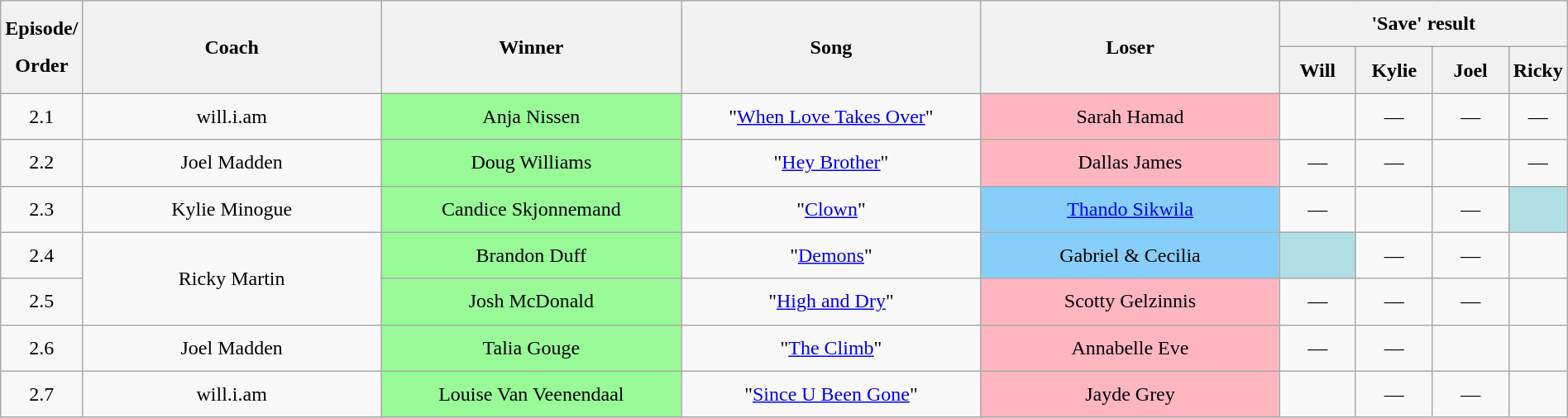<table class="wikitable" style="text-align:center; line-height:30px; width:100%;">
<tr>
<th rowspan="2" style="width:5%;">Episode/<br>Order</th>
<th rowspan="2" style="width:20%;">Coach</th>
<th rowspan="2" style="width:20%;">Winner</th>
<th rowspan="2" style="width:20%;">Song</th>
<th rowspan="2" style="width:20%;">Loser</th>
<th colspan="4" style="width:20%;">'Save' result</th>
</tr>
<tr>
<th style="width:05%;">Will</th>
<th style="width:05%;">Kylie</th>
<th style="width:05%;">Joel</th>
<th style="width:05%;">Ricky</th>
</tr>
<tr>
<td>2.1</td>
<td>will.i.am</td>
<td style="background:palegreen">Anja Nissen</td>
<td>"<a href='#'>When Love Takes Over</a>"</td>
<td style="background:lightpink">Sarah Hamad</td>
<td></td>
<td>—</td>
<td>—</td>
<td>—</td>
</tr>
<tr>
<td>2.2</td>
<td>Joel Madden</td>
<td style="background:palegreen">Doug Williams</td>
<td>"<a href='#'>Hey Brother</a>"</td>
<td style="background:lightpink">Dallas James</td>
<td>—</td>
<td>—</td>
<td></td>
<td>—</td>
</tr>
<tr>
<td>2.3</td>
<td>Kylie Minogue</td>
<td style="background:palegreen">Candice Skjonnemand</td>
<td>"<a href='#'>Clown</a>"</td>
<td style="background:lightskyblue"><a href='#'>Thando Sikwila</a></td>
<td>—</td>
<td></td>
<td>—</td>
<td style="background:#B0E0E6;"><strong></strong></td>
</tr>
<tr>
<td>2.4</td>
<td rowspan=2>Ricky Martin</td>
<td style="background:palegreen">Brandon Duff</td>
<td>"<a href='#'>Demons</a>"</td>
<td style="background:lightskyblue">Gabriel & Cecilia</td>
<td style="background:#B0E0E6;"><strong></strong></td>
<td>—</td>
<td>—</td>
<td></td>
</tr>
<tr>
<td>2.5</td>
<td style="background:palegreen">Josh McDonald</td>
<td>"<a href='#'>High and Dry</a>"</td>
<td style="background:lightpink">Scotty Gelzinnis</td>
<td>—</td>
<td>—</td>
<td>—</td>
<td></td>
</tr>
<tr>
<td>2.6</td>
<td>Joel Madden</td>
<td style="background:palegreen">Talia Gouge</td>
<td>"<a href='#'>The Climb</a>"</td>
<td style="background:lightpink">Annabelle Eve</td>
<td>—</td>
<td>—</td>
<td></td>
<td></td>
</tr>
<tr>
<td>2.7</td>
<td>will.i.am</td>
<td style="background:palegreen">Louise Van Veenendaal</td>
<td>"<a href='#'>Since U Been Gone</a>"</td>
<td style="background:lightpink">Jayde Grey</td>
<td></td>
<td>—</td>
<td>—</td>
<td></td>
</tr>
</table>
